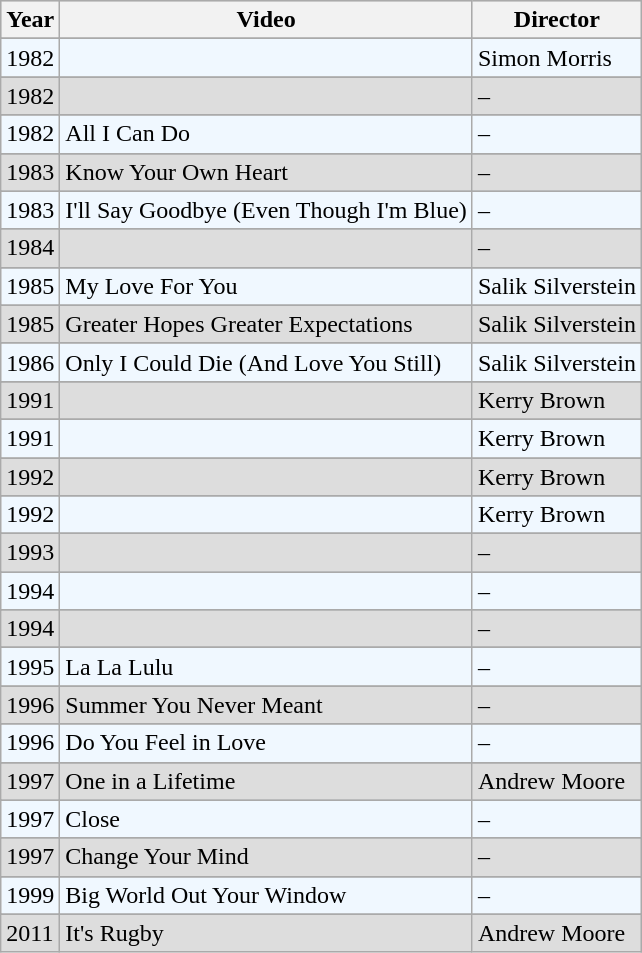<table class="wikitable" |width="100%">
<tr bgcolor="#CCCCCC">
<th align="left" valign="bottom">Year</th>
<th align="left" valign="bottom">Video</th>
<th align="left" valign="bottom">Director</th>
</tr>
<tr>
</tr>
<tr bgcolor="#F0F8FF">
<td align="left" valign="top">1982</td>
<td align="left" valign="top"></td>
<td valign="top" align="left">Simon Morris</td>
</tr>
<tr>
</tr>
<tr bgcolor="#dddddd">
<td align="left" valign="top">1982</td>
<td align="left" valign="top"></td>
<td align="left" valign="top">–</td>
</tr>
<tr>
</tr>
<tr bgcolor="#F0F8FF">
<td align="left" valign="top">1982</td>
<td align="left" valign="top">All I Can Do</td>
<td align="left" valign="top">–</td>
</tr>
<tr>
</tr>
<tr bgcolor="#dddddd">
<td align="left" valign="top">1983</td>
<td align="left" valign="top">Know Your Own Heart</td>
<td align="left" valign="top">–</td>
</tr>
<tr>
</tr>
<tr bgcolor="#F0F8FF">
<td align="left" valign="top">1983</td>
<td align="left" valign="top">I'll Say Goodbye (Even Though I'm Blue)</td>
<td align="left" valign="top">–</td>
</tr>
<tr>
</tr>
<tr bgcolor="#dddddd">
<td align="left" valign="top">1984</td>
<td align="left" valign="top"></td>
<td align="left" valign="top">–</td>
</tr>
<tr>
</tr>
<tr bgcolor="#F0F8FF">
<td align="left" valign="top">1985</td>
<td align="left" valign="top">My Love For You</td>
<td align="left" valign="top">Salik Silverstein</td>
</tr>
<tr>
</tr>
<tr bgcolor="#dddddd">
<td align="left" valign="top">1985</td>
<td align="left" valign="top">Greater Hopes Greater Expectations</td>
<td align="left" valign="top">Salik Silverstein</td>
</tr>
<tr>
</tr>
<tr bgcolor="#F0F8FF">
<td align="left" valign="top">1986</td>
<td align="left" valign="top">Only I Could Die (And Love You Still)</td>
<td align="left" valign="top">Salik Silverstein</td>
</tr>
<tr>
</tr>
<tr bgcolor="#dddddd">
<td align="left" valign="top">1991</td>
<td align="left" valign="top"></td>
<td align="left" valign="top">Kerry Brown</td>
</tr>
<tr>
</tr>
<tr bgcolor="#F0F8FF">
<td align="left" valign="top">1991</td>
<td align="left" valign="top"></td>
<td align="left" valign="top">Kerry Brown</td>
</tr>
<tr>
</tr>
<tr bgcolor="#dddddd">
<td align="left" valign="top">1992</td>
<td align="left" valign="top"></td>
<td align="left" valign="top">Kerry Brown</td>
</tr>
<tr>
</tr>
<tr bgcolor="#F0F8FF">
<td align="left" valign="top">1992</td>
<td align="left" valign="top"></td>
<td align="left" valign="top">Kerry Brown</td>
</tr>
<tr>
</tr>
<tr bgcolor="#dddddd">
<td align="left" valign="top">1993</td>
<td align="left" valign="top"></td>
<td align="left" valign="top">–</td>
</tr>
<tr>
</tr>
<tr bgcolor="#F0F8FF">
<td align="left" valign="top">1994</td>
<td align="left" valign="top"></td>
<td align="left" valign="top">–</td>
</tr>
<tr>
</tr>
<tr bgcolor="#dddddd">
<td align="left" valign="top">1994</td>
<td align="left" valign="top"></td>
<td align="left" valign="top">–</td>
</tr>
<tr>
</tr>
<tr bgcolor="#F0F8FF">
<td align="left" valign="top">1995</td>
<td align="left" valign="top">La La Lulu</td>
<td align="left" valign="top">–</td>
</tr>
<tr>
</tr>
<tr bgcolor="#dddddd">
<td align="left" valign="top">1996</td>
<td align="left" valign="top">Summer You Never Meant</td>
<td align="left" valign="top">–</td>
</tr>
<tr>
</tr>
<tr bgcolor="#F0F8FF">
<td align="left" valign="top">1996</td>
<td align="left" valign="top">Do You Feel in Love</td>
<td align="left" valign="top">–</td>
</tr>
<tr>
</tr>
<tr bgcolor="#dddddd">
<td align="left" valign="top">1997</td>
<td align="left" valign="top">One in a Lifetime</td>
<td align="left" valign="top">Andrew Moore</td>
</tr>
<tr>
</tr>
<tr bgcolor="#F0F8FF">
<td align="left" valign="top">1997</td>
<td align="left" valign="top">Close</td>
<td align="left" valign="top">–</td>
</tr>
<tr>
</tr>
<tr bgcolor="#dddddd">
<td align="left" valign="top">1997</td>
<td align="left" valign="top">Change Your Mind</td>
<td align="left" valign="top">–</td>
</tr>
<tr>
</tr>
<tr bgcolor="#F0F8FF">
<td align="left" valign="top">1999</td>
<td align="left" valign="top">Big World Out Your Window</td>
<td align="left" valign="top">–</td>
</tr>
<tr>
</tr>
<tr bgcolor="#dddddd">
<td align="left" valign="top">2011</td>
<td align="left" valign="top">It's Rugby</td>
<td align="left" valign="top">Andrew Moore</td>
</tr>
</table>
